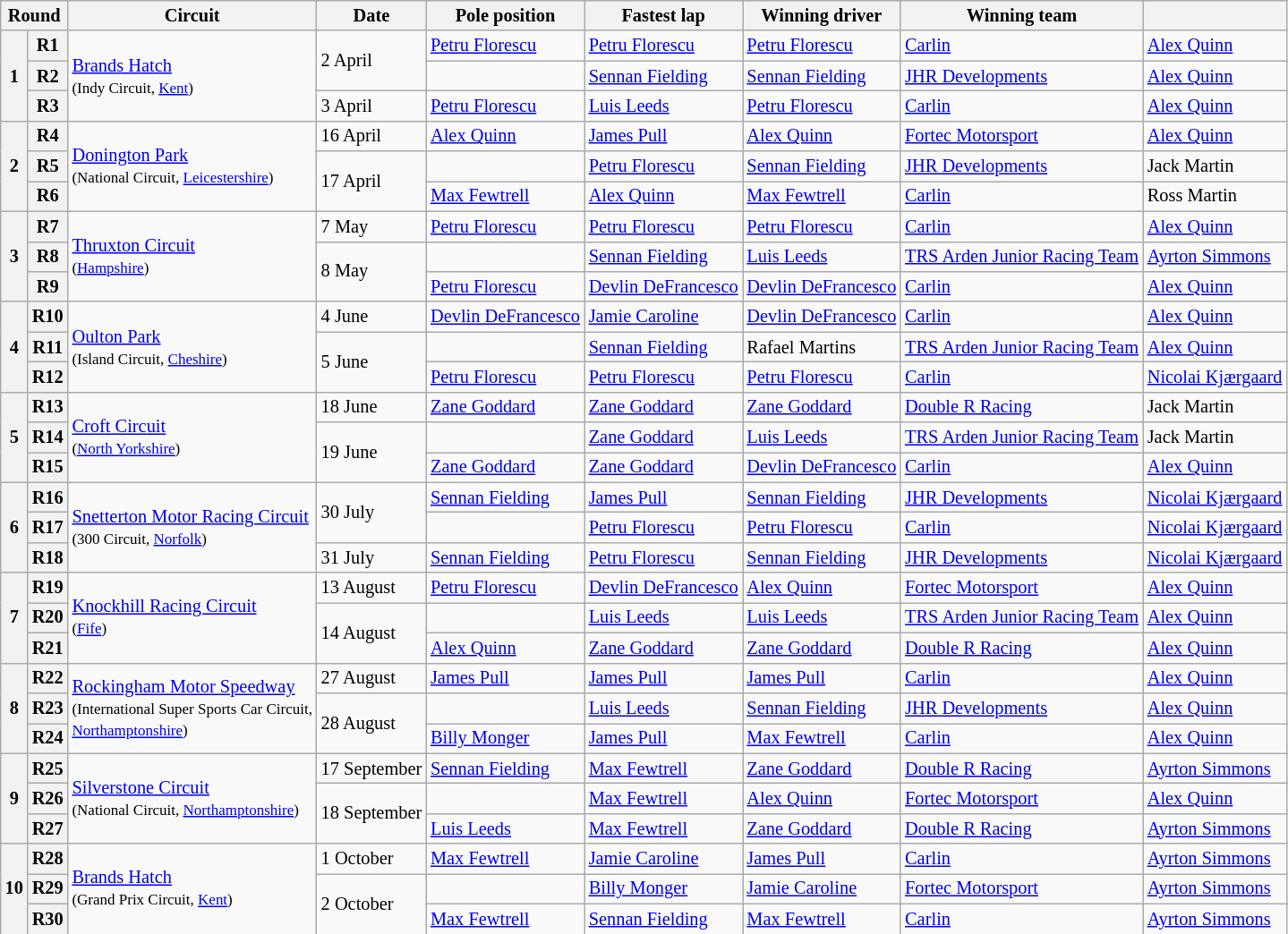<table class="wikitable" style="font-size: 85%">
<tr>
<th colspan=2>Round</th>
<th>Circuit</th>
<th>Date</th>
<th>Pole position</th>
<th>Fastest lap</th>
<th>Winning driver</th>
<th>Winning team</th>
<th></th>
</tr>
<tr>
<th rowspan=3>1</th>
<th>R1</th>
<td rowspan=3><a href='#'>Brands Hatch</a><br><small>(Indy Circuit, <a href='#'>Kent</a>)</small></td>
<td rowspan=2>2 April</td>
<td> <a href='#'>Petru Florescu</a></td>
<td> <a href='#'>Petru Florescu</a></td>
<td> <a href='#'>Petru Florescu</a></td>
<td><a href='#'>Carlin</a></td>
<td> <a href='#'>Alex Quinn</a></td>
</tr>
<tr>
<th>R2</th>
<td></td>
<td> <a href='#'>Sennan Fielding</a></td>
<td> <a href='#'>Sennan Fielding</a></td>
<td><a href='#'>JHR Developments</a></td>
<td> <a href='#'>Alex Quinn</a></td>
</tr>
<tr>
<th>R3</th>
<td>3 April</td>
<td> <a href='#'>Petru Florescu</a></td>
<td> <a href='#'>Luis Leeds</a></td>
<td> <a href='#'>Petru Florescu</a></td>
<td><a href='#'>Carlin</a></td>
<td> <a href='#'>Alex Quinn</a></td>
</tr>
<tr>
<th rowspan=3>2</th>
<th>R4</th>
<td rowspan=3><a href='#'>Donington Park</a><br><small>(National Circuit, <a href='#'>Leicestershire</a>)</small></td>
<td>16 April</td>
<td> <a href='#'>Alex Quinn</a></td>
<td> <a href='#'>James Pull</a></td>
<td> <a href='#'>Alex Quinn</a></td>
<td><a href='#'>Fortec Motorsport</a></td>
<td> <a href='#'>Alex Quinn</a></td>
</tr>
<tr>
<th>R5</th>
<td rowspan=2>17 April</td>
<td></td>
<td> <a href='#'>Petru Florescu</a></td>
<td> <a href='#'>Sennan Fielding</a></td>
<td><a href='#'>JHR Developments</a></td>
<td> Jack Martin</td>
</tr>
<tr>
<th>R6</th>
<td> <a href='#'>Max Fewtrell</a></td>
<td> <a href='#'>Alex Quinn</a></td>
<td> <a href='#'>Max Fewtrell</a></td>
<td><a href='#'>Carlin</a></td>
<td> Ross Martin</td>
</tr>
<tr>
<th rowspan=3>3</th>
<th>R7</th>
<td rowspan=3><a href='#'>Thruxton Circuit</a><br><small>(<a href='#'>Hampshire</a>)</small></td>
<td>7 May</td>
<td> <a href='#'>Petru Florescu</a></td>
<td> <a href='#'>Petru Florescu</a></td>
<td> <a href='#'>Petru Florescu</a></td>
<td><a href='#'>Carlin</a></td>
<td> <a href='#'>Alex Quinn</a></td>
</tr>
<tr>
<th>R8</th>
<td rowspan=2>8 May</td>
<td></td>
<td> <a href='#'>Sennan Fielding</a></td>
<td> <a href='#'>Luis Leeds</a></td>
<td nowrap><a href='#'>TRS Arden Junior Racing Team</a></td>
<td> <a href='#'>Ayrton Simmons</a></td>
</tr>
<tr>
<th>R9</th>
<td> <a href='#'>Petru Florescu</a></td>
<td nowrap> <a href='#'>Devlin DeFrancesco</a></td>
<td nowrap> <a href='#'>Devlin DeFrancesco</a></td>
<td><a href='#'>Carlin</a></td>
<td> <a href='#'>Alex Quinn</a></td>
</tr>
<tr>
<th rowspan=3>4</th>
<th>R10</th>
<td rowspan=3><a href='#'>Oulton Park</a><br><small>(Island Circuit, <a href='#'>Cheshire</a>)</small></td>
<td>4 June</td>
<td nowrap> <a href='#'>Devlin DeFrancesco</a></td>
<td> <a href='#'>Jamie Caroline</a></td>
<td nowrap> <a href='#'>Devlin DeFrancesco</a></td>
<td><a href='#'>Carlin</a></td>
<td> <a href='#'>Alex Quinn</a></td>
</tr>
<tr>
<th>R11</th>
<td rowspan=2>5 June</td>
<td></td>
<td> <a href='#'>Sennan Fielding</a></td>
<td> Rafael Martins</td>
<td><a href='#'>TRS Arden Junior Racing Team</a></td>
<td> <a href='#'>Alex Quinn</a></td>
</tr>
<tr>
<th>R12</th>
<td> <a href='#'>Petru Florescu</a></td>
<td> <a href='#'>Petru Florescu</a></td>
<td> <a href='#'>Petru Florescu</a></td>
<td><a href='#'>Carlin</a></td>
<td nowrap> <a href='#'>Nicolai Kjærgaard</a></td>
</tr>
<tr>
<th rowspan=3>5</th>
<th>R13</th>
<td rowspan=3><a href='#'>Croft Circuit</a><br><small>(<a href='#'>North Yorkshire</a>)</small></td>
<td>18 June</td>
<td> <a href='#'>Zane Goddard</a></td>
<td> <a href='#'>Zane Goddard</a></td>
<td> <a href='#'>Zane Goddard</a></td>
<td><a href='#'>Double R Racing</a></td>
<td> Jack Martin</td>
</tr>
<tr>
<th>R14</th>
<td rowspan=2>19 June</td>
<td></td>
<td> <a href='#'>Zane Goddard</a></td>
<td> <a href='#'>Luis Leeds</a></td>
<td><a href='#'>TRS Arden Junior Racing Team</a></td>
<td> Jack Martin</td>
</tr>
<tr>
<th>R15</th>
<td> <a href='#'>Zane Goddard</a></td>
<td> <a href='#'>Zane Goddard</a></td>
<td> <a href='#'>Devlin DeFrancesco</a></td>
<td><a href='#'>Carlin</a></td>
<td> <a href='#'>Alex Quinn</a></td>
</tr>
<tr>
<th rowspan=3>6</th>
<th>R16</th>
<td rowspan=3><a href='#'>Snetterton Motor Racing Circuit</a><br><small>(300 Circuit, <a href='#'>Norfolk</a>)</small></td>
<td rowspan=2>30 July</td>
<td> <a href='#'>Sennan Fielding</a></td>
<td> <a href='#'>James Pull</a></td>
<td> <a href='#'>Sennan Fielding</a></td>
<td><a href='#'>JHR Developments</a></td>
<td> <a href='#'>Nicolai Kjærgaard</a></td>
</tr>
<tr>
<th>R17</th>
<td></td>
<td> <a href='#'>Petru Florescu</a></td>
<td> <a href='#'>Petru Florescu</a></td>
<td><a href='#'>Carlin</a></td>
<td> <a href='#'>Nicolai Kjærgaard</a></td>
</tr>
<tr>
<th>R18</th>
<td>31 July</td>
<td> <a href='#'>Sennan Fielding</a></td>
<td> <a href='#'>Petru Florescu</a></td>
<td> <a href='#'>Sennan Fielding</a></td>
<td><a href='#'>JHR Developments</a></td>
<td> <a href='#'>Nicolai Kjærgaard</a></td>
</tr>
<tr>
<th rowspan=3>7</th>
<th>R19</th>
<td rowspan=3><a href='#'>Knockhill Racing Circuit</a><br><small>(<a href='#'>Fife</a>)</small></td>
<td>13 August</td>
<td> <a href='#'>Petru Florescu</a></td>
<td> <a href='#'>Devlin DeFrancesco</a></td>
<td> <a href='#'>Alex Quinn</a></td>
<td><a href='#'>Fortec Motorsport</a></td>
<td> <a href='#'>Alex Quinn</a></td>
</tr>
<tr>
<th>R20</th>
<td rowspan=2>14 August</td>
<td></td>
<td> <a href='#'>Luis Leeds</a></td>
<td> <a href='#'>Luis Leeds</a></td>
<td><a href='#'>TRS Arden Junior Racing Team</a></td>
<td> <a href='#'>Alex Quinn</a></td>
</tr>
<tr>
<th>R21</th>
<td> <a href='#'>Alex Quinn</a></td>
<td> <a href='#'>Zane Goddard</a></td>
<td> <a href='#'>Zane Goddard</a></td>
<td><a href='#'>Double R Racing</a></td>
<td> <a href='#'>Alex Quinn</a></td>
</tr>
<tr>
<th rowspan=3>8</th>
<th>R22</th>
<td rowspan=3 nowrap><a href='#'>Rockingham Motor Speedway</a><br><small>(International Super Sports Car Circuit,<br> <a href='#'>Northamptonshire</a>)</small></td>
<td>27 August</td>
<td> <a href='#'>James Pull</a></td>
<td> <a href='#'>James Pull</a></td>
<td> <a href='#'>James Pull</a></td>
<td><a href='#'>Carlin</a></td>
<td> <a href='#'>Alex Quinn</a></td>
</tr>
<tr>
<th>R23</th>
<td rowspan=2>28 August</td>
<td></td>
<td> <a href='#'>Luis Leeds</a></td>
<td> <a href='#'>Sennan Fielding</a></td>
<td><a href='#'>JHR Developments</a></td>
<td> <a href='#'>Alex Quinn</a></td>
</tr>
<tr>
<th>R24</th>
<td> <a href='#'>Billy Monger</a></td>
<td> <a href='#'>James Pull</a></td>
<td> <a href='#'>Max Fewtrell</a></td>
<td><a href='#'>Carlin</a></td>
<td> <a href='#'>Alex Quinn</a></td>
</tr>
<tr>
<th rowspan=3>9</th>
<th>R25</th>
<td rowspan=3><a href='#'>Silverstone Circuit</a><br><small>(National Circuit, <a href='#'>Northamptonshire</a>)</small></td>
<td nowrap>17 September</td>
<td> <a href='#'>Sennan Fielding</a></td>
<td> <a href='#'>Max Fewtrell</a></td>
<td> <a href='#'>Zane Goddard</a></td>
<td><a href='#'>Double R Racing</a></td>
<td> <a href='#'>Ayrton Simmons</a></td>
</tr>
<tr>
<th>R26</th>
<td rowspan=2>18 September</td>
<td></td>
<td> <a href='#'>Max Fewtrell</a></td>
<td> <a href='#'>Alex Quinn</a></td>
<td><a href='#'>Fortec Motorsport</a></td>
<td> <a href='#'>Alex Quinn</a></td>
</tr>
<tr>
<th>R27</th>
<td> <a href='#'>Luis Leeds</a></td>
<td> <a href='#'>Max Fewtrell</a></td>
<td> <a href='#'>Zane Goddard</a></td>
<td><a href='#'>Double R Racing</a></td>
<td> <a href='#'>Ayrton Simmons</a></td>
</tr>
<tr>
<th rowspan=3>10</th>
<th>R28</th>
<td rowspan=3><a href='#'>Brands Hatch</a><br><small>(Grand Prix Circuit, <a href='#'>Kent</a>)</small></td>
<td>1 October</td>
<td> <a href='#'>Max Fewtrell</a></td>
<td> <a href='#'>Jamie Caroline</a></td>
<td> <a href='#'>James Pull</a></td>
<td><a href='#'>Carlin</a></td>
<td> <a href='#'>Ayrton Simmons</a></td>
</tr>
<tr>
<th>R29</th>
<td rowspan=2>2 October</td>
<td></td>
<td> <a href='#'>Billy Monger</a></td>
<td> <a href='#'>Jamie Caroline</a></td>
<td><a href='#'>Fortec Motorsport</a></td>
<td> <a href='#'>Ayrton Simmons</a></td>
</tr>
<tr>
<th>R30</th>
<td> <a href='#'>Max Fewtrell</a></td>
<td> <a href='#'>Sennan Fielding</a></td>
<td> <a href='#'>Max Fewtrell</a></td>
<td><a href='#'>Carlin</a></td>
<td> <a href='#'>Ayrton Simmons</a></td>
</tr>
</table>
